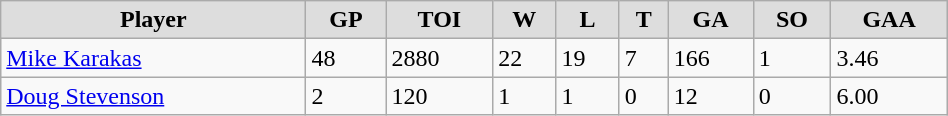<table class="wikitable" width="50%">
<tr align="center"  bgcolor="#dddddd">
<td><strong>Player</strong></td>
<td><strong>GP</strong></td>
<td><strong>TOI</strong></td>
<td><strong>W</strong></td>
<td><strong>L</strong></td>
<td><strong>T</strong></td>
<td><strong>GA</strong></td>
<td><strong>SO</strong></td>
<td><strong>GAA</strong></td>
</tr>
<tr>
<td><a href='#'>Mike Karakas</a></td>
<td>48</td>
<td>2880</td>
<td>22</td>
<td>19</td>
<td>7</td>
<td>166</td>
<td>1</td>
<td>3.46</td>
</tr>
<tr>
<td><a href='#'>Doug Stevenson</a></td>
<td>2</td>
<td>120</td>
<td>1</td>
<td>1</td>
<td>0</td>
<td>12</td>
<td>0</td>
<td>6.00</td>
</tr>
</table>
